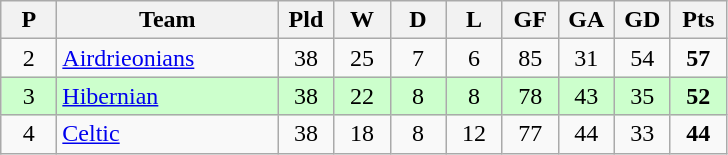<table class="wikitable" style="text-align: center;">
<tr>
<th width=30>P</th>
<th width=140>Team</th>
<th width=30>Pld</th>
<th width=30>W</th>
<th width=30>D</th>
<th width=30>L</th>
<th width=30>GF</th>
<th width=30>GA</th>
<th width=30>GD</th>
<th width=30>Pts</th>
</tr>
<tr>
<td>2</td>
<td align=left><a href='#'>Airdrieonians</a></td>
<td>38</td>
<td>25</td>
<td>7</td>
<td>6</td>
<td>85</td>
<td>31</td>
<td>54</td>
<td><strong>57</strong></td>
</tr>
<tr style="background:#ccffcc;">
<td>3</td>
<td align=left><a href='#'>Hibernian</a></td>
<td>38</td>
<td>22</td>
<td>8</td>
<td>8</td>
<td>78</td>
<td>43</td>
<td>35</td>
<td><strong>52</strong></td>
</tr>
<tr>
<td>4</td>
<td align=left><a href='#'>Celtic</a></td>
<td>38</td>
<td>18</td>
<td>8</td>
<td>12</td>
<td>77</td>
<td>44</td>
<td>33</td>
<td><strong>44</strong></td>
</tr>
</table>
